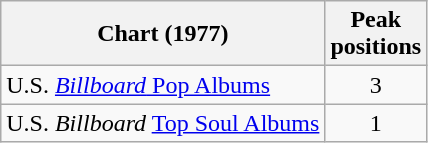<table class="wikitable">
<tr>
<th align="left">Chart (1977)</th>
<th style="text-align:center;">Peak<br>positions</th>
</tr>
<tr>
<td align="left">U.S. <a href='#'><em>Billboard</em> Pop Albums</a></td>
<td style="text-align:center;">3</td>
</tr>
<tr>
<td align="left">U.S. <em>Billboard</em> <a href='#'>Top Soul Albums</a></td>
<td style="text-align:center;">1</td>
</tr>
</table>
